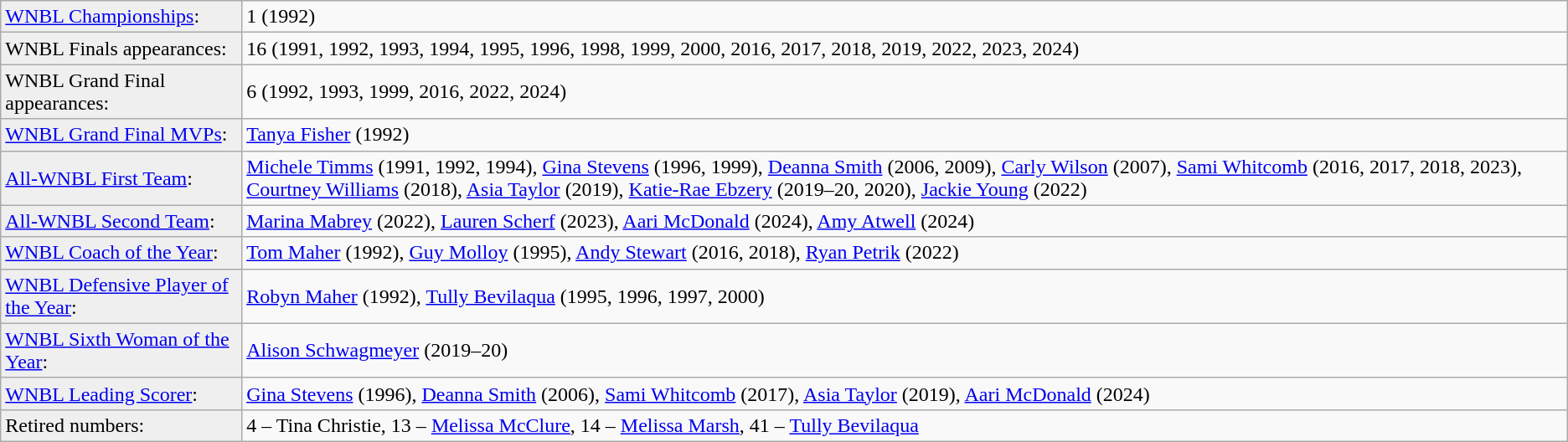<table class="wikitable">
<tr align=left>
<td style="background:#efefef;"><a href='#'>WNBL Championships</a>:</td>
<td>1 (1992)</td>
</tr>
<tr>
<td style="background:#efefef;">WNBL Finals appearances:</td>
<td>16 (1991, 1992, 1993, 1994, 1995, 1996, 1998, 1999, 2000, 2016, 2017, 2018, 2019, 2022, 2023, 2024)</td>
</tr>
<tr>
<td style="background:#efefef;">WNBL Grand Final appearances:</td>
<td>6 (1992, 1993, 1999, 2016, 2022, 2024)</td>
</tr>
<tr>
<td style="background:#efefef;"><a href='#'>WNBL Grand Final MVPs</a>:</td>
<td><a href='#'>Tanya Fisher</a> (1992)</td>
</tr>
<tr>
<td style="background:#efefef;"><a href='#'>All-WNBL First Team</a>:</td>
<td><a href='#'>Michele Timms</a> (1991, 1992, 1994), <a href='#'>Gina Stevens</a> (1996, 1999), <a href='#'>Deanna Smith</a> (2006, 2009), <a href='#'>Carly Wilson</a> (2007), <a href='#'>Sami Whitcomb</a> (2016, 2017, 2018, 2023), <a href='#'>Courtney Williams</a> (2018), <a href='#'>Asia Taylor</a> (2019), <a href='#'>Katie-Rae Ebzery</a> (2019–20, 2020), <a href='#'>Jackie Young</a> (2022)</td>
</tr>
<tr>
<td style="background:#efefef;"><a href='#'>All-WNBL Second Team</a>:</td>
<td><a href='#'>Marina Mabrey</a> (2022), <a href='#'>Lauren Scherf</a> (2023), <a href='#'>Aari McDonald</a> (2024), <a href='#'>Amy Atwell</a> (2024)</td>
</tr>
<tr>
<td style="background:#efefef;"><a href='#'>WNBL Coach of the Year</a>:</td>
<td><a href='#'>Tom Maher</a> (1992), <a href='#'>Guy Molloy</a> (1995), <a href='#'>Andy Stewart</a> (2016, 2018), <a href='#'>Ryan Petrik</a> (2022)</td>
</tr>
<tr>
<td style="background:#efefef;"><a href='#'>WNBL Defensive Player of the Year</a>:</td>
<td><a href='#'>Robyn Maher</a> (1992), <a href='#'>Tully Bevilaqua</a> (1995, 1996, 1997, 2000)</td>
</tr>
<tr>
<td style="background:#efefef;"><a href='#'>WNBL Sixth Woman of the Year</a>:</td>
<td><a href='#'>Alison Schwagmeyer</a> (2019–20)</td>
</tr>
<tr>
<td style="background:#efefef;"><a href='#'>WNBL Leading Scorer</a>:</td>
<td><a href='#'>Gina Stevens</a> (1996), <a href='#'>Deanna Smith</a> (2006), <a href='#'>Sami Whitcomb</a> (2017), <a href='#'>Asia Taylor</a> (2019), <a href='#'>Aari McDonald</a> (2024)</td>
</tr>
<tr>
<td style="background:#efefef;">Retired numbers:</td>
<td>4 – Tina Christie, 13 – <a href='#'>Melissa McClure</a>, 14 – <a href='#'>Melissa Marsh</a>, 41 – <a href='#'>Tully Bevilaqua</a></td>
</tr>
</table>
